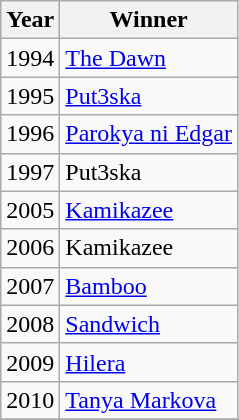<table class="wikitable">
<tr>
<th>Year</th>
<th>Winner</th>
</tr>
<tr>
<td>1994</td>
<td><a href='#'>The Dawn</a></td>
</tr>
<tr>
<td>1995</td>
<td><a href='#'>Put3ska</a></td>
</tr>
<tr>
<td>1996</td>
<td><a href='#'>Parokya ni Edgar</a></td>
</tr>
<tr>
<td>1997</td>
<td>Put3ska</td>
</tr>
<tr>
<td>2005</td>
<td><a href='#'>Kamikazee</a></td>
</tr>
<tr>
<td>2006</td>
<td>Kamikazee</td>
</tr>
<tr>
<td>2007</td>
<td><a href='#'>Bamboo</a></td>
</tr>
<tr>
<td>2008</td>
<td><a href='#'>Sandwich</a></td>
</tr>
<tr>
<td>2009</td>
<td><a href='#'>Hilera</a></td>
</tr>
<tr>
<td>2010</td>
<td><a href='#'>Tanya Markova</a></td>
</tr>
<tr>
</tr>
</table>
